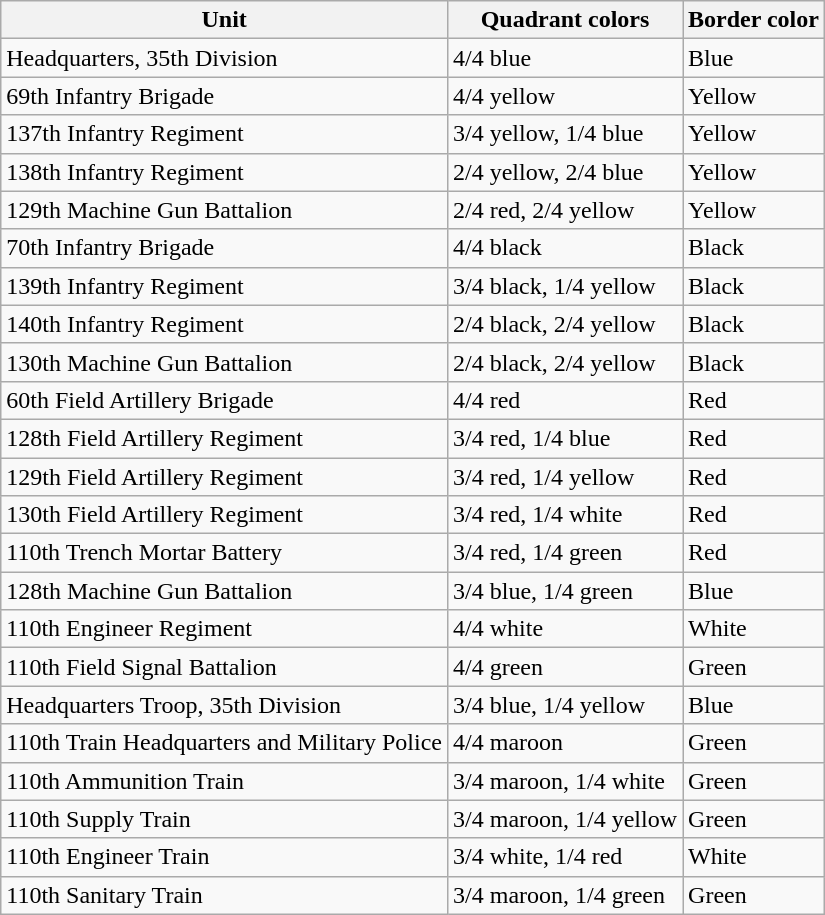<table class="wikitable">
<tr>
<th>Unit</th>
<th>Quadrant colors</th>
<th>Border color</th>
</tr>
<tr>
<td>Headquarters, 35th Division</td>
<td>4/4 blue</td>
<td>Blue</td>
</tr>
<tr>
<td>69th Infantry Brigade</td>
<td>4/4 yellow</td>
<td>Yellow</td>
</tr>
<tr>
<td>137th Infantry Regiment</td>
<td>3/4 yellow, 1/4 blue</td>
<td>Yellow</td>
</tr>
<tr>
<td>138th Infantry Regiment</td>
<td>2/4 yellow, 2/4 blue</td>
<td>Yellow</td>
</tr>
<tr>
<td>129th Machine Gun Battalion</td>
<td>2/4 red, 2/4 yellow</td>
<td>Yellow</td>
</tr>
<tr>
<td>70th Infantry Brigade</td>
<td>4/4 black</td>
<td>Black</td>
</tr>
<tr>
<td>139th Infantry Regiment</td>
<td>3/4 black, 1/4 yellow</td>
<td>Black</td>
</tr>
<tr>
<td>140th Infantry Regiment</td>
<td>2/4 black, 2/4 yellow</td>
<td>Black</td>
</tr>
<tr>
<td>130th Machine Gun Battalion</td>
<td>2/4 black, 2/4 yellow</td>
<td>Black</td>
</tr>
<tr>
<td>60th Field Artillery Brigade</td>
<td>4/4 red</td>
<td>Red</td>
</tr>
<tr>
<td>128th Field Artillery Regiment</td>
<td>3/4 red, 1/4 blue</td>
<td>Red</td>
</tr>
<tr>
<td>129th Field Artillery Regiment</td>
<td>3/4 red, 1/4 yellow</td>
<td>Red</td>
</tr>
<tr>
<td>130th Field Artillery Regiment</td>
<td>3/4 red, 1/4 white</td>
<td>Red</td>
</tr>
<tr>
<td>110th Trench Mortar Battery</td>
<td>3/4 red, 1/4 green</td>
<td>Red</td>
</tr>
<tr>
<td>128th Machine Gun Battalion</td>
<td>3/4 blue, 1/4 green</td>
<td>Blue</td>
</tr>
<tr>
<td>110th Engineer Regiment</td>
<td>4/4 white</td>
<td>White</td>
</tr>
<tr>
<td>110th Field Signal Battalion</td>
<td>4/4 green</td>
<td>Green</td>
</tr>
<tr>
<td>Headquarters Troop, 35th Division</td>
<td>3/4 blue, 1/4 yellow</td>
<td>Blue</td>
</tr>
<tr>
<td>110th Train Headquarters and Military Police</td>
<td>4/4 maroon</td>
<td>Green</td>
</tr>
<tr>
<td>110th Ammunition Train</td>
<td>3/4 maroon, 1/4 white</td>
<td>Green</td>
</tr>
<tr>
<td>110th Supply Train</td>
<td>3/4 maroon, 1/4 yellow</td>
<td>Green</td>
</tr>
<tr>
<td>110th Engineer Train</td>
<td>3/4 white, 1/4 red</td>
<td>White</td>
</tr>
<tr>
<td>110th Sanitary Train</td>
<td>3/4 maroon, 1/4 green</td>
<td>Green</td>
</tr>
</table>
